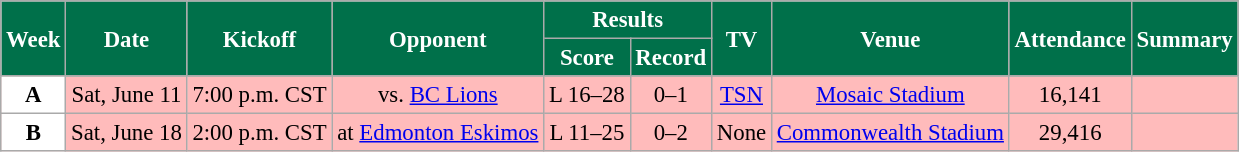<table class="wikitable" style="font-size: 95%;">
<tr>
<th style="background:#00704A;color:White;" rowspan=2>Week</th>
<th style="background:#00704A;color:White;" rowspan=2>Date</th>
<th style="background:#00704A;color:White;" rowspan=2>Kickoff</th>
<th style="background:#00704A;color:White;" rowspan=2>Opponent</th>
<th style="background:#00704A;color:White;" colspan=2>Results</th>
<th style="background:#00704A;color:White;" rowspan=2>TV</th>
<th style="background:#00704A;color:White;" rowspan=2>Venue</th>
<th style="background:#00704A;color:White;" rowspan=2>Attendance</th>
<th style="background:#00704A;color:White;" rowspan=2>Summary</th>
</tr>
<tr>
<th style="background:#00704A;color:White;">Score</th>
<th style="background:#00704A;color:White;">Record</th>
</tr>
<tr align="center" bgcolor="#ffbbbb">
<th style="text-align:center; background:white;"><span><strong>A</strong></span></th>
<td align="center">Sat, June 11</td>
<td align="center">7:00 p.m. CST</td>
<td align="center">vs. <a href='#'>BC Lions</a></td>
<td align="center">L 16–28</td>
<td align="center">0–1</td>
<td align="center"><a href='#'>TSN</a></td>
<td align="center"><a href='#'>Mosaic Stadium</a></td>
<td align="center">16,141</td>
<td align="center"></td>
</tr>
<tr align="center" bgcolor="#ffbbbb">
<th style="text-align:center; background:white;"><span><strong>B</strong></span></th>
<td align="center">Sat, June 18</td>
<td align="center">2:00 p.m. CST</td>
<td align="center">at <a href='#'>Edmonton Eskimos</a></td>
<td align="center">L 11–25</td>
<td align="center">0–2</td>
<td align="center">None</td>
<td align="center"><a href='#'>Commonwealth Stadium</a></td>
<td align="center">29,416</td>
<td align="center"></td>
</tr>
</table>
